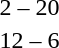<table style="text-align:center">
<tr>
<th width=200></th>
<th width=100></th>
<th width=200></th>
</tr>
<tr>
<td align=right></td>
<td>2 – 20</td>
<td align=left><strong></strong></td>
</tr>
<tr>
<td align=right><strong></strong></td>
<td>12 – 6</td>
<td align=left></td>
</tr>
</table>
